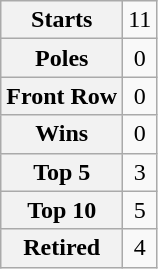<table class="wikitable" style="text-align:center">
<tr>
<th>Starts</th>
<td>11</td>
</tr>
<tr>
<th>Poles</th>
<td>0</td>
</tr>
<tr>
<th>Front Row</th>
<td>0</td>
</tr>
<tr>
<th>Wins</th>
<td>0</td>
</tr>
<tr>
<th>Top 5</th>
<td>3</td>
</tr>
<tr>
<th>Top 10</th>
<td>5</td>
</tr>
<tr>
<th>Retired</th>
<td>4</td>
</tr>
</table>
